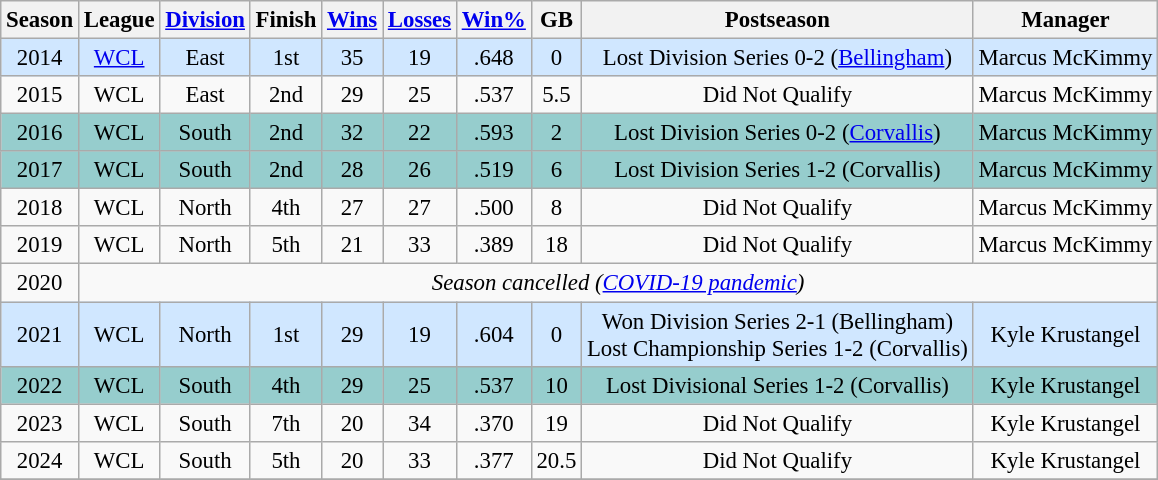<table class="wikitable" style="text-align:center; font-size:95%">
<tr>
<th scope="col">Season</th>
<th scope="col">League</th>
<th scope="col"><a href='#'>Division</a></th>
<th scope="col">Finish</th>
<th scope="col"><a href='#'>Wins</a></th>
<th scope="col"><a href='#'>Losses</a></th>
<th scope="col"><a href='#'>Win%</a></th>
<th scope="col">GB</th>
<th scope="col">Postseason</th>
<th scope="col">Manager</th>
</tr>
<tr>
<td bgcolor="#D0E7FF">2014</td>
<td bgcolor="#D0E7FF"><a href='#'>WCL</a></td>
<td bgcolor="#D0E7FF">East</td>
<td bgcolor="#D0E7FF">1st</td>
<td bgcolor="#D0E7FF">35</td>
<td bgcolor="#D0E7FF">19</td>
<td bgcolor="#D0E7FF">.648</td>
<td bgcolor="#D0E7FF">0</td>
<td bgcolor="#D0E7FF">Lost Division Series 0-2 (<a href='#'>Bellingham</a>)</td>
<td bgcolor="#D0E7FF">Marcus McKimmy</td>
</tr>
<tr>
<td>2015</td>
<td>WCL</td>
<td>East</td>
<td>2nd</td>
<td>29</td>
<td>25</td>
<td>.537</td>
<td>5.5</td>
<td>Did Not Qualify</td>
<td>Marcus McKimmy</td>
</tr>
<tr>
<td bgcolor="#96CDCD">2016</td>
<td bgcolor="#96CDCD">WCL</td>
<td bgcolor="#96CDCD">South</td>
<td bgcolor="#96CDCD">2nd</td>
<td bgcolor="#96CDCD">32</td>
<td bgcolor="#96CDCD">22</td>
<td bgcolor="#96CDCD">.593</td>
<td bgcolor="#96CDCD">2</td>
<td bgcolor="#96CDCD">Lost Division Series 0-2 (<a href='#'>Corvallis</a>)</td>
<td bgcolor="#96CDCD">Marcus McKimmy</td>
</tr>
<tr>
<td bgcolor="#96CDCD">2017</td>
<td bgcolor="#96CDCD">WCL</td>
<td bgcolor="#96CDCD">South</td>
<td bgcolor="#96CDCD">2nd</td>
<td bgcolor="#96CDCD">28</td>
<td bgcolor="#96CDCD">26</td>
<td bgcolor="#96CDCD">.519</td>
<td bgcolor="#96CDCD">6</td>
<td bgcolor="#96CDCD">Lost Division Series 1-2 (Corvallis)</td>
<td bgcolor="#96CDCD">Marcus McKimmy</td>
</tr>
<tr>
<td>2018</td>
<td>WCL</td>
<td>North</td>
<td>4th</td>
<td>27</td>
<td>27</td>
<td>.500</td>
<td>8</td>
<td>Did Not Qualify</td>
<td>Marcus McKimmy</td>
</tr>
<tr>
<td>2019</td>
<td>WCL</td>
<td>North</td>
<td>5th</td>
<td>21</td>
<td>33</td>
<td>.389</td>
<td>18</td>
<td>Did Not Qualify</td>
<td>Marcus McKimmy</td>
</tr>
<tr>
<td>2020</td>
<td colspan="9"><em>Season cancelled (<a href='#'>COVID-19 pandemic</a>)</td>
</tr>
<tr>
<td bgcolor="#D0E7FF">2021</td>
<td bgcolor="#D0E7FF">WCL</td>
<td bgcolor="#D0E7FF">North</td>
<td bgcolor="#D0E7FF">1st</td>
<td bgcolor="#D0E7FF">29</td>
<td bgcolor="#D0E7FF">19</td>
<td bgcolor="#D0E7FF">.604</td>
<td bgcolor="#D0E7FF">0</td>
<td bgcolor="#D0E7FF">Won Division Series 2-1 (Bellingham) <br> Lost Championship Series 1-2 (Corvallis)</td>
<td bgcolor="#D0E7FF">Kyle Krustangel</td>
</tr>
<tr>
<td bgcolor="#96CDCD">2022</td>
<td bgcolor="#96CDCD">WCL</td>
<td bgcolor="#96CDCD">South</td>
<td bgcolor="#96CDCD">4th</td>
<td bgcolor="#96CDCD">29</td>
<td bgcolor="#96CDCD">25</td>
<td bgcolor="#96CDCD">.537</td>
<td bgcolor="#96CDCD">10</td>
<td bgcolor="#96CDCD">Lost Divisional Series 1-2 (Corvallis)</td>
<td bgcolor="#96CDCD">Kyle Krustangel</td>
</tr>
<tr>
<td>2023</td>
<td>WCL</td>
<td>South</td>
<td>7th</td>
<td>20</td>
<td>34</td>
<td>.370</td>
<td>19</td>
<td>Did Not Qualify</td>
<td>Kyle Krustangel</td>
</tr>
<tr>
<td>2024</td>
<td>WCL</td>
<td>South</td>
<td>5th</td>
<td>20</td>
<td>33</td>
<td>.377</td>
<td>20.5</td>
<td>Did Not Qualify</td>
<td>Kyle Krustangel</td>
</tr>
<tr>
</tr>
</table>
